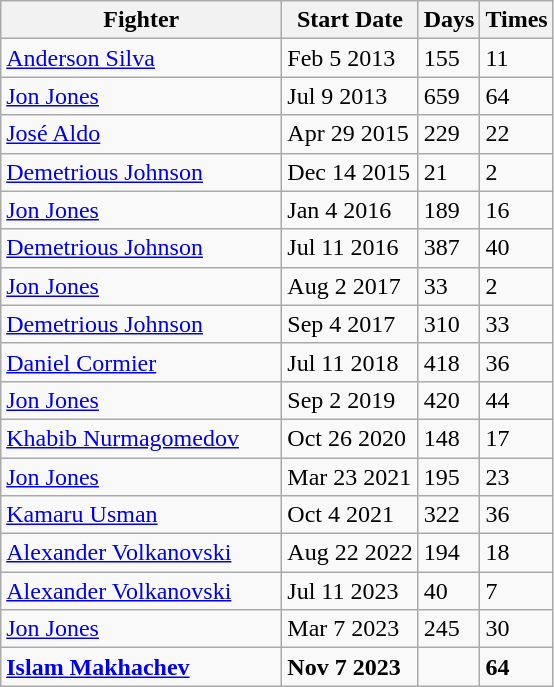<table class="wikitable sortable">
<tr>
<th width="180">Fighter</th>
<th>Start Date</th>
<th>Days</th>
<th>Times</th>
</tr>
<tr>
<td align="left"> <a href='#'>Anderson Silva</a></td>
<td>Feb 5 2013</td>
<td>155</td>
<td>11</td>
</tr>
<tr>
<td align="left"> <a href='#'>Jon Jones</a></td>
<td>Jul 9 2013</td>
<td>659</td>
<td>64</td>
</tr>
<tr>
<td align="left"> <a href='#'>José Aldo</a></td>
<td>Apr 29 2015</td>
<td>229</td>
<td>22</td>
</tr>
<tr>
<td align="left"> <a href='#'>Demetrious Johnson</a></td>
<td>Dec 14 2015</td>
<td>21</td>
<td>2</td>
</tr>
<tr>
<td align="left"> <a href='#'>Jon Jones</a></td>
<td>Jan 4 2016</td>
<td>189</td>
<td>16</td>
</tr>
<tr>
<td> <a href='#'>Demetrious Johnson</a></td>
<td>Jul 11 2016</td>
<td>387</td>
<td>40</td>
</tr>
<tr>
<td> <a href='#'>Jon Jones</a></td>
<td>Aug 2 2017</td>
<td>33</td>
<td>2</td>
</tr>
<tr>
<td> <a href='#'>Demetrious Johnson</a></td>
<td>Sep 4 2017</td>
<td>310</td>
<td>33</td>
</tr>
<tr>
<td> <a href='#'>Daniel Cormier</a></td>
<td>Jul 11 2018</td>
<td>418</td>
<td>36</td>
</tr>
<tr>
<td> <a href='#'>Jon Jones</a></td>
<td>Sep 2 2019</td>
<td>420</td>
<td>44</td>
</tr>
<tr>
<td> <a href='#'>Khabib Nurmagomedov</a></td>
<td>Oct 26 2020</td>
<td>148</td>
<td>17</td>
</tr>
<tr>
<td> <a href='#'>Jon Jones</a></td>
<td>Mar 23 2021</td>
<td>195</td>
<td>23</td>
</tr>
<tr>
<td> <a href='#'>Kamaru Usman</a></td>
<td>Oct 4 2021</td>
<td>322</td>
<td>36</td>
</tr>
<tr>
<td> <a href='#'>Alexander Volkanovski</a></td>
<td>Aug 22 2022</td>
<td>194</td>
<td>18</td>
</tr>
<tr>
<td> <a href='#'>Alexander Volkanovski</a></td>
<td>Jul 11 2023</td>
<td>40</td>
<td>7</td>
</tr>
<tr>
<td> <a href='#'>Jon Jones</a></td>
<td>Mar 7 2023</td>
<td>245</td>
<td>30</td>
</tr>
<tr>
<td><strong> <a href='#'>Islam Makhachev</a></strong></td>
<td><strong>Nov 7 2023</strong></td>
<td><strong></strong></td>
<td><strong>64</strong></td>
</tr>
</table>
